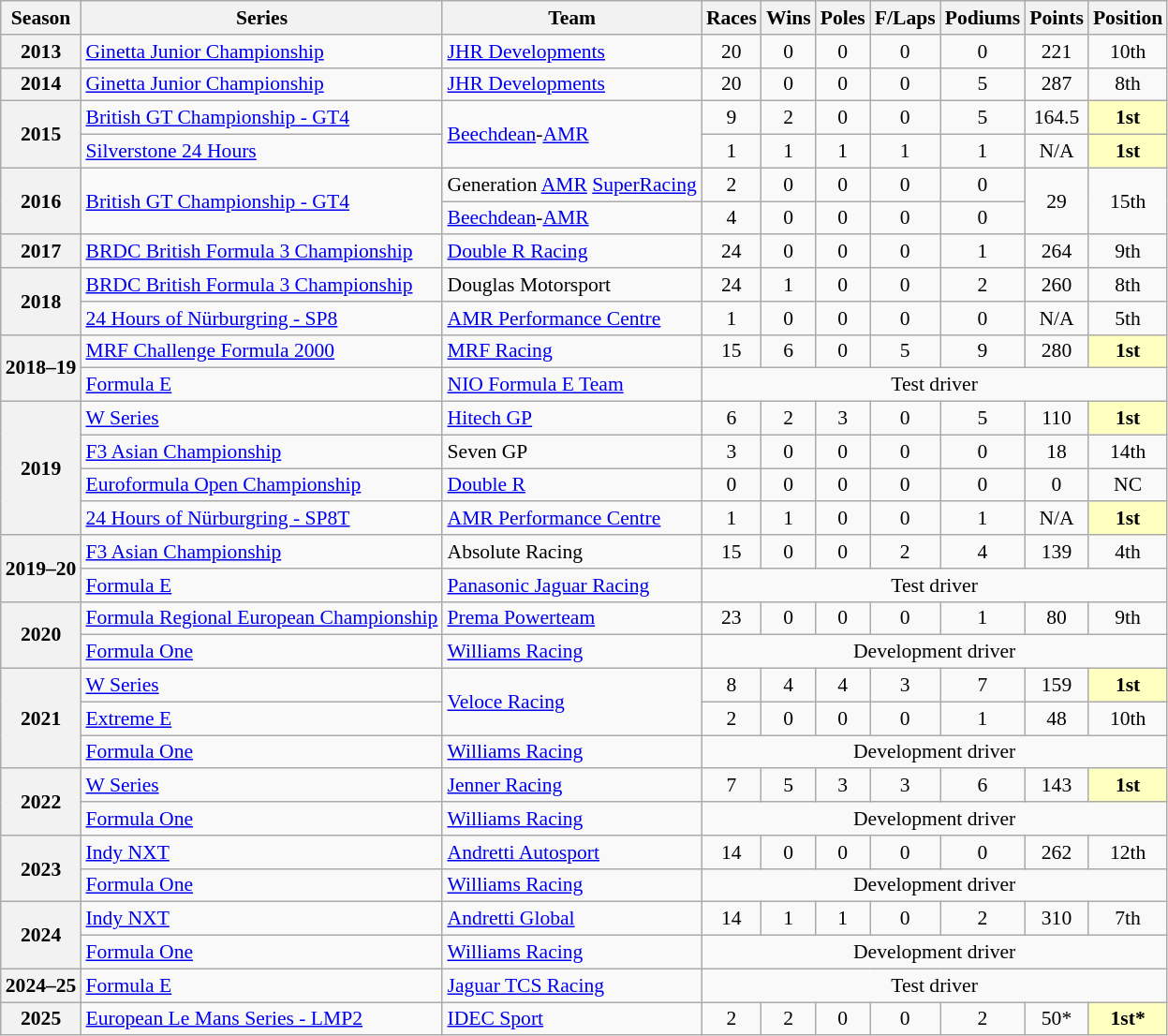<table class="wikitable" style="font-size: 90%; text-align:center">
<tr>
<th>Season</th>
<th>Series</th>
<th>Team</th>
<th>Races</th>
<th>Wins</th>
<th>Poles</th>
<th>F/Laps</th>
<th>Podiums</th>
<th>Points</th>
<th>Position</th>
</tr>
<tr>
<th>2013</th>
<td align=left><a href='#'>Ginetta Junior Championship</a></td>
<td align=left><a href='#'>JHR Developments</a></td>
<td>20</td>
<td>0</td>
<td>0</td>
<td>0</td>
<td>0</td>
<td>221</td>
<td>10th</td>
</tr>
<tr>
<th>2014</th>
<td align=left><a href='#'>Ginetta Junior Championship</a></td>
<td align=left><a href='#'>JHR Developments</a></td>
<td>20</td>
<td>0</td>
<td>0</td>
<td>0</td>
<td>5</td>
<td>287</td>
<td>8th</td>
</tr>
<tr>
<th rowspan=2>2015</th>
<td align=left><a href='#'>British GT Championship - GT4</a></td>
<td rowspan="2" align="left"><a href='#'>Beechdean</a>-<a href='#'>AMR</a></td>
<td>9</td>
<td>2</td>
<td>0</td>
<td>0</td>
<td>5</td>
<td>164.5</td>
<td style="background:#FFFFBF;"><strong>1st</strong></td>
</tr>
<tr>
<td align=left><a href='#'>Silverstone 24 Hours</a></td>
<td>1</td>
<td>1</td>
<td>1</td>
<td>1</td>
<td>1</td>
<td>N/A</td>
<td style="background:#FFFFBF;"><strong>1st</strong></td>
</tr>
<tr>
<th rowspan=2>2016</th>
<td align=left rowspan=2><a href='#'>British GT Championship - GT4</a></td>
<td align=left>Generation <a href='#'>AMR</a> <a href='#'>SuperRacing</a></td>
<td>2</td>
<td>0</td>
<td>0</td>
<td>0</td>
<td>0</td>
<td rowspan=2>29</td>
<td rowspan=2>15th</td>
</tr>
<tr>
<td align=left><a href='#'>Beechdean</a>-<a href='#'>AMR</a></td>
<td>4</td>
<td>0</td>
<td>0</td>
<td>0</td>
<td>0</td>
</tr>
<tr>
<th>2017</th>
<td align=left><a href='#'>BRDC British Formula 3 Championship</a></td>
<td align=left><a href='#'>Double R Racing</a></td>
<td>24</td>
<td>0</td>
<td>0</td>
<td>0</td>
<td>1</td>
<td>264</td>
<td>9th</td>
</tr>
<tr>
<th rowspan="2">2018</th>
<td align=left><a href='#'>BRDC British Formula 3 Championship</a></td>
<td align=left>Douglas Motorsport</td>
<td>24</td>
<td>1</td>
<td>0</td>
<td>0</td>
<td>2</td>
<td>260</td>
<td>8th</td>
</tr>
<tr>
<td align=left><a href='#'>24 Hours of Nürburgring - SP8</a></td>
<td align=left><a href='#'>AMR Performance Centre</a></td>
<td>1</td>
<td>0</td>
<td>0</td>
<td>0</td>
<td>0</td>
<td>N/A</td>
<td>5th</td>
</tr>
<tr>
<th rowspan="2">2018–19</th>
<td align=left><a href='#'>MRF Challenge Formula 2000</a></td>
<td align=left><a href='#'>MRF Racing</a></td>
<td>15</td>
<td>6</td>
<td>0</td>
<td>5</td>
<td>9</td>
<td>280</td>
<td style="background:#FFFFBF;"><strong>1st</strong></td>
</tr>
<tr>
<td align=left><a href='#'>Formula E</a></td>
<td align=left><a href='#'>NIO Formula E Team</a></td>
<td colspan="7">Test driver</td>
</tr>
<tr>
<th rowspan="4">2019</th>
<td align=left><a href='#'>W Series</a></td>
<td align=left><a href='#'>Hitech GP</a></td>
<td>6</td>
<td>2</td>
<td>3</td>
<td>0</td>
<td>5</td>
<td>110</td>
<td style="background:#FFFFBF;"><strong>1st</strong></td>
</tr>
<tr>
<td align=left><a href='#'>F3 Asian Championship</a></td>
<td align=left>Seven GP</td>
<td>3</td>
<td>0</td>
<td>0</td>
<td>0</td>
<td>0</td>
<td>18</td>
<td>14th</td>
</tr>
<tr>
<td align=left><a href='#'>Euroformula Open Championship</a></td>
<td align=left><a href='#'>Double R</a></td>
<td>0</td>
<td>0</td>
<td>0</td>
<td>0</td>
<td>0</td>
<td>0</td>
<td>NC</td>
</tr>
<tr>
<td align=left><a href='#'>24 Hours of Nürburgring - SP8T</a></td>
<td align=left><a href='#'>AMR Performance Centre</a></td>
<td>1</td>
<td>1</td>
<td>0</td>
<td>0</td>
<td>1</td>
<td>N/A</td>
<td style="background:#FFFFBF;"><strong>1st</strong></td>
</tr>
<tr>
<th rowspan=2>2019–20</th>
<td align=left><a href='#'>F3 Asian Championship</a></td>
<td align=left>Absolute Racing</td>
<td>15</td>
<td>0</td>
<td>0</td>
<td>2</td>
<td>4</td>
<td>139</td>
<td>4th</td>
</tr>
<tr>
<td align=left><a href='#'>Formula E</a></td>
<td align=left><a href='#'>Panasonic Jaguar Racing</a></td>
<td colspan="7">Test driver</td>
</tr>
<tr>
<th rowspan=2>2020</th>
<td align=left><a href='#'>Formula Regional European Championship</a></td>
<td align=left><a href='#'>Prema Powerteam</a></td>
<td>23</td>
<td>0</td>
<td>0</td>
<td>0</td>
<td>1</td>
<td>80</td>
<td>9th</td>
</tr>
<tr>
<td align=left><a href='#'>Formula One</a></td>
<td align=left><a href='#'>Williams Racing</a></td>
<td colspan="7">Development driver</td>
</tr>
<tr>
<th rowspan=3>2021</th>
<td align=left><a href='#'>W Series</a></td>
<td rowspan=2 align=left><a href='#'>Veloce Racing</a></td>
<td>8</td>
<td>4</td>
<td>4</td>
<td>3</td>
<td>7</td>
<td>159</td>
<td style="background:#FFFFBF;"><strong>1st</strong></td>
</tr>
<tr>
<td align=left><a href='#'>Extreme E</a></td>
<td>2</td>
<td>0</td>
<td>0</td>
<td>0</td>
<td>1</td>
<td>48</td>
<td>10th</td>
</tr>
<tr>
<td align=left><a href='#'>Formula One</a></td>
<td align=left><a href='#'>Williams Racing</a></td>
<td colspan="7">Development driver</td>
</tr>
<tr>
<th rowspan=2>2022</th>
<td align=left><a href='#'>W Series</a></td>
<td align=left><a href='#'>Jenner Racing</a></td>
<td>7</td>
<td>5</td>
<td>3</td>
<td>3</td>
<td>6</td>
<td>143</td>
<td style="background:#FFFFBF;"><strong>1st</strong></td>
</tr>
<tr>
<td align=left><a href='#'>Formula One</a></td>
<td align=left><a href='#'>Williams Racing</a></td>
<td colspan="7">Development driver</td>
</tr>
<tr>
<th rowspan=2>2023</th>
<td align=left><a href='#'>Indy NXT</a></td>
<td align=left><a href='#'>Andretti Autosport</a></td>
<td>14</td>
<td>0</td>
<td>0</td>
<td>0</td>
<td>0</td>
<td>262</td>
<td>12th</td>
</tr>
<tr>
<td align=left><a href='#'>Formula One</a></td>
<td align=left><a href='#'>Williams Racing</a></td>
<td colspan="7">Development driver</td>
</tr>
<tr>
<th rowspan=2>2024</th>
<td align=left><a href='#'>Indy NXT</a></td>
<td align=left><a href='#'>Andretti Global</a></td>
<td>14</td>
<td>1</td>
<td>1</td>
<td>0</td>
<td>2</td>
<td>310</td>
<td>7th</td>
</tr>
<tr>
<td align=left><a href='#'>Formula One</a></td>
<td align=left><a href='#'>Williams Racing</a></td>
<td colspan="7">Development driver</td>
</tr>
<tr>
<th>2024–25</th>
<td align=left><a href='#'>Formula E</a></td>
<td align=left><a href='#'>Jaguar TCS Racing</a></td>
<td colspan="7">Test driver</td>
</tr>
<tr>
<th>2025</th>
<td align=left><a href='#'>European Le Mans Series - LMP2</a></td>
<td align=left><a href='#'>IDEC Sport</a></td>
<td>2</td>
<td>2</td>
<td>0</td>
<td>0</td>
<td>2</td>
<td>50*</td>
<td style="background:#FFFFBF;"><strong>1st*</strong></td>
</tr>
</table>
